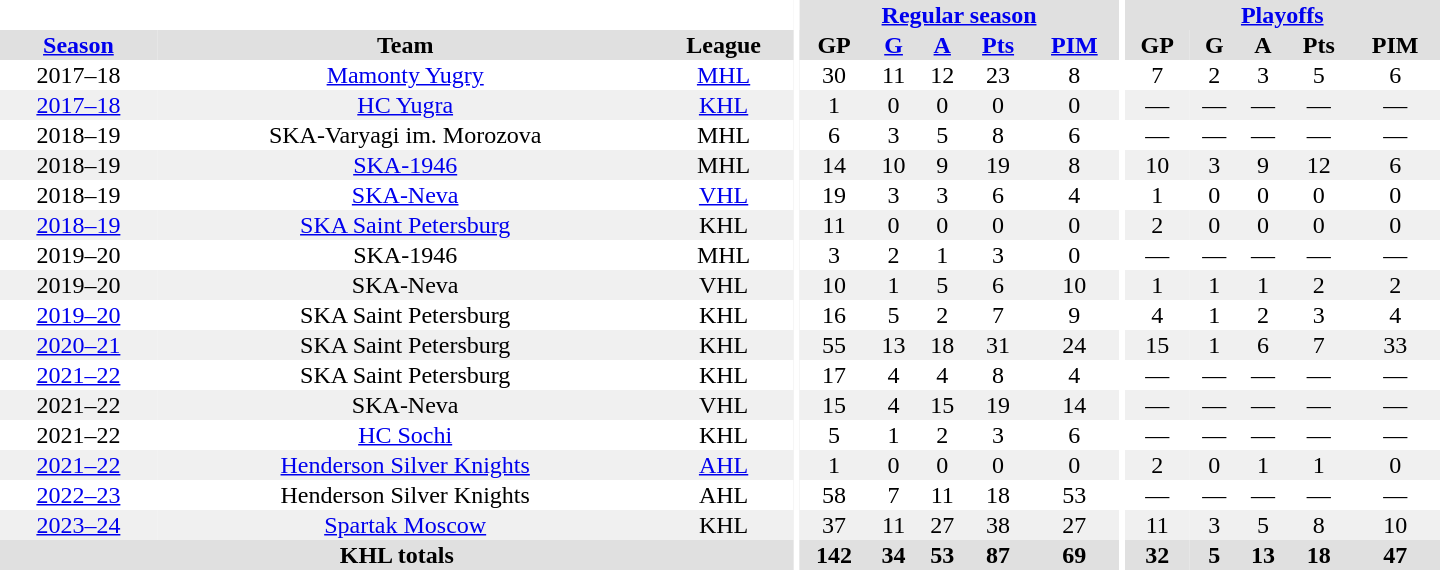<table border="0" cellpadding="1" cellspacing="0" style="text-align:center; width:60em">
<tr bgcolor="#e0e0e0">
<th colspan="3" bgcolor="#ffffff"></th>
<th rowspan="99" bgcolor="#ffffff"></th>
<th colspan="5"><a href='#'>Regular season</a></th>
<th rowspan="99" bgcolor="#ffffff"></th>
<th colspan="5"><a href='#'>Playoffs</a></th>
</tr>
<tr bgcolor="#e0e0e0">
<th><a href='#'>Season</a></th>
<th>Team</th>
<th>League</th>
<th>GP</th>
<th><a href='#'>G</a></th>
<th><a href='#'>A</a></th>
<th><a href='#'>Pts</a></th>
<th><a href='#'>PIM</a></th>
<th>GP</th>
<th>G</th>
<th>A</th>
<th>Pts</th>
<th>PIM</th>
</tr>
<tr>
<td>2017–18</td>
<td><a href='#'>Mamonty Yugry</a></td>
<td><a href='#'>MHL</a></td>
<td>30</td>
<td>11</td>
<td>12</td>
<td>23</td>
<td>8</td>
<td>7</td>
<td>2</td>
<td>3</td>
<td>5</td>
<td>6</td>
</tr>
<tr bgcolor="#f0f0f0">
<td><a href='#'>2017–18</a></td>
<td><a href='#'>HC Yugra</a></td>
<td><a href='#'>KHL</a></td>
<td>1</td>
<td>0</td>
<td>0</td>
<td>0</td>
<td>0</td>
<td>—</td>
<td>—</td>
<td>—</td>
<td>—</td>
<td>—</td>
</tr>
<tr>
<td>2018–19</td>
<td>SKA-Varyagi im. Morozova</td>
<td>MHL</td>
<td>6</td>
<td>3</td>
<td>5</td>
<td>8</td>
<td>6</td>
<td>—</td>
<td>—</td>
<td>—</td>
<td>—</td>
<td>—</td>
</tr>
<tr bgcolor="#f0f0f0">
<td>2018–19</td>
<td><a href='#'>SKA-1946</a></td>
<td>MHL</td>
<td>14</td>
<td>10</td>
<td>9</td>
<td>19</td>
<td>8</td>
<td>10</td>
<td>3</td>
<td>9</td>
<td>12</td>
<td>6</td>
</tr>
<tr>
<td>2018–19</td>
<td><a href='#'>SKA-Neva</a></td>
<td><a href='#'>VHL</a></td>
<td>19</td>
<td>3</td>
<td>3</td>
<td>6</td>
<td>4</td>
<td>1</td>
<td>0</td>
<td>0</td>
<td>0</td>
<td>0</td>
</tr>
<tr bgcolor="#f0f0f0">
<td><a href='#'>2018–19</a></td>
<td><a href='#'>SKA Saint Petersburg</a></td>
<td>KHL</td>
<td>11</td>
<td>0</td>
<td>0</td>
<td>0</td>
<td>0</td>
<td>2</td>
<td>0</td>
<td>0</td>
<td>0</td>
<td>0</td>
</tr>
<tr>
<td>2019–20</td>
<td>SKA-1946</td>
<td>MHL</td>
<td>3</td>
<td>2</td>
<td>1</td>
<td>3</td>
<td>0</td>
<td>—</td>
<td>—</td>
<td>—</td>
<td>—</td>
<td>—</td>
</tr>
<tr bgcolor="#f0f0f0">
<td>2019–20</td>
<td>SKA-Neva</td>
<td>VHL</td>
<td>10</td>
<td>1</td>
<td>5</td>
<td>6</td>
<td>10</td>
<td>1</td>
<td>1</td>
<td>1</td>
<td>2</td>
<td>2</td>
</tr>
<tr>
<td><a href='#'>2019–20</a></td>
<td>SKA Saint Petersburg</td>
<td>KHL</td>
<td>16</td>
<td>5</td>
<td>2</td>
<td>7</td>
<td>9</td>
<td>4</td>
<td>1</td>
<td>2</td>
<td>3</td>
<td>4</td>
</tr>
<tr bgcolor="#f0f0f0">
<td><a href='#'>2020–21</a></td>
<td>SKA Saint Petersburg</td>
<td>KHL</td>
<td>55</td>
<td>13</td>
<td>18</td>
<td>31</td>
<td>24</td>
<td>15</td>
<td>1</td>
<td>6</td>
<td>7</td>
<td>33</td>
</tr>
<tr>
<td><a href='#'>2021–22</a></td>
<td>SKA Saint Petersburg</td>
<td>KHL</td>
<td>17</td>
<td>4</td>
<td>4</td>
<td>8</td>
<td>4</td>
<td>—</td>
<td>—</td>
<td>—</td>
<td>—</td>
<td>—</td>
</tr>
<tr bgcolor="#f0f0f0">
<td>2021–22</td>
<td>SKA-Neva</td>
<td>VHL</td>
<td>15</td>
<td>4</td>
<td>15</td>
<td>19</td>
<td>14</td>
<td>—</td>
<td>—</td>
<td>—</td>
<td>—</td>
<td>—</td>
</tr>
<tr>
<td>2021–22</td>
<td><a href='#'>HC Sochi</a></td>
<td>KHL</td>
<td>5</td>
<td>1</td>
<td>2</td>
<td>3</td>
<td>6</td>
<td>—</td>
<td>—</td>
<td>—</td>
<td>—</td>
<td>—</td>
</tr>
<tr bgcolor="#f0f0f0">
<td><a href='#'>2021–22</a></td>
<td><a href='#'>Henderson Silver Knights</a></td>
<td><a href='#'>AHL</a></td>
<td>1</td>
<td>0</td>
<td>0</td>
<td>0</td>
<td>0</td>
<td>2</td>
<td>0</td>
<td>1</td>
<td>1</td>
<td>0</td>
</tr>
<tr>
<td><a href='#'>2022–23</a></td>
<td>Henderson Silver Knights</td>
<td>AHL</td>
<td>58</td>
<td>7</td>
<td>11</td>
<td>18</td>
<td>53</td>
<td>—</td>
<td>—</td>
<td>—</td>
<td>—</td>
<td>—</td>
</tr>
<tr bgcolor="#f0f0f0">
<td><a href='#'>2023–24</a></td>
<td><a href='#'>Spartak Moscow</a></td>
<td>KHL</td>
<td>37</td>
<td>11</td>
<td>27</td>
<td>38</td>
<td>27</td>
<td>11</td>
<td>3</td>
<td>5</td>
<td>8</td>
<td>10</td>
</tr>
<tr bgcolor="#e0e0e0">
<th colspan="3">KHL totals</th>
<th>142</th>
<th>34</th>
<th>53</th>
<th>87</th>
<th>69</th>
<th>32</th>
<th>5</th>
<th>13</th>
<th>18</th>
<th>47</th>
</tr>
</table>
